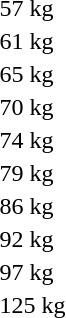<table>
<tr>
<td rowspan=2>57 kg</td>
<td rowspan=2></td>
<td rowspan=2></td>
<td></td>
</tr>
<tr>
<td></td>
</tr>
<tr>
<td rowspan=2>61 kg</td>
<td rowspan=2></td>
<td rowspan=2></td>
<td></td>
</tr>
<tr>
<td></td>
</tr>
<tr>
<td rowspan=2>65 kg</td>
<td rowspan=2></td>
<td rowspan=2></td>
<td></td>
</tr>
<tr>
<td></td>
</tr>
<tr>
<td rowspan=2>70 kg</td>
<td rowspan=2></td>
<td rowspan=2></td>
<td></td>
</tr>
<tr>
<td></td>
</tr>
<tr>
<td rowspan=2>74 kg</td>
<td rowspan=2></td>
<td rowspan=2></td>
<td></td>
</tr>
<tr>
<td></td>
</tr>
<tr>
<td rowspan=2>79 kg</td>
<td rowspan=2></td>
<td rowspan=2></td>
<td></td>
</tr>
<tr>
<td></td>
</tr>
<tr>
<td rowspan=2>86 kg</td>
<td rowspan=2></td>
<td rowspan=2></td>
<td></td>
</tr>
<tr>
<td></td>
</tr>
<tr>
<td rowspan=2>92 kg</td>
<td rowspan=2></td>
<td rowspan=2></td>
<td></td>
</tr>
<tr>
<td></td>
</tr>
<tr>
<td rowspan=2>97 kg</td>
<td rowspan=2></td>
<td rowspan=2></td>
<td></td>
</tr>
<tr>
<td></td>
</tr>
<tr>
<td rowspan=2>125 kg</td>
<td rowspan=2></td>
<td rowspan=2></td>
<td></td>
</tr>
<tr>
<td></td>
</tr>
</table>
